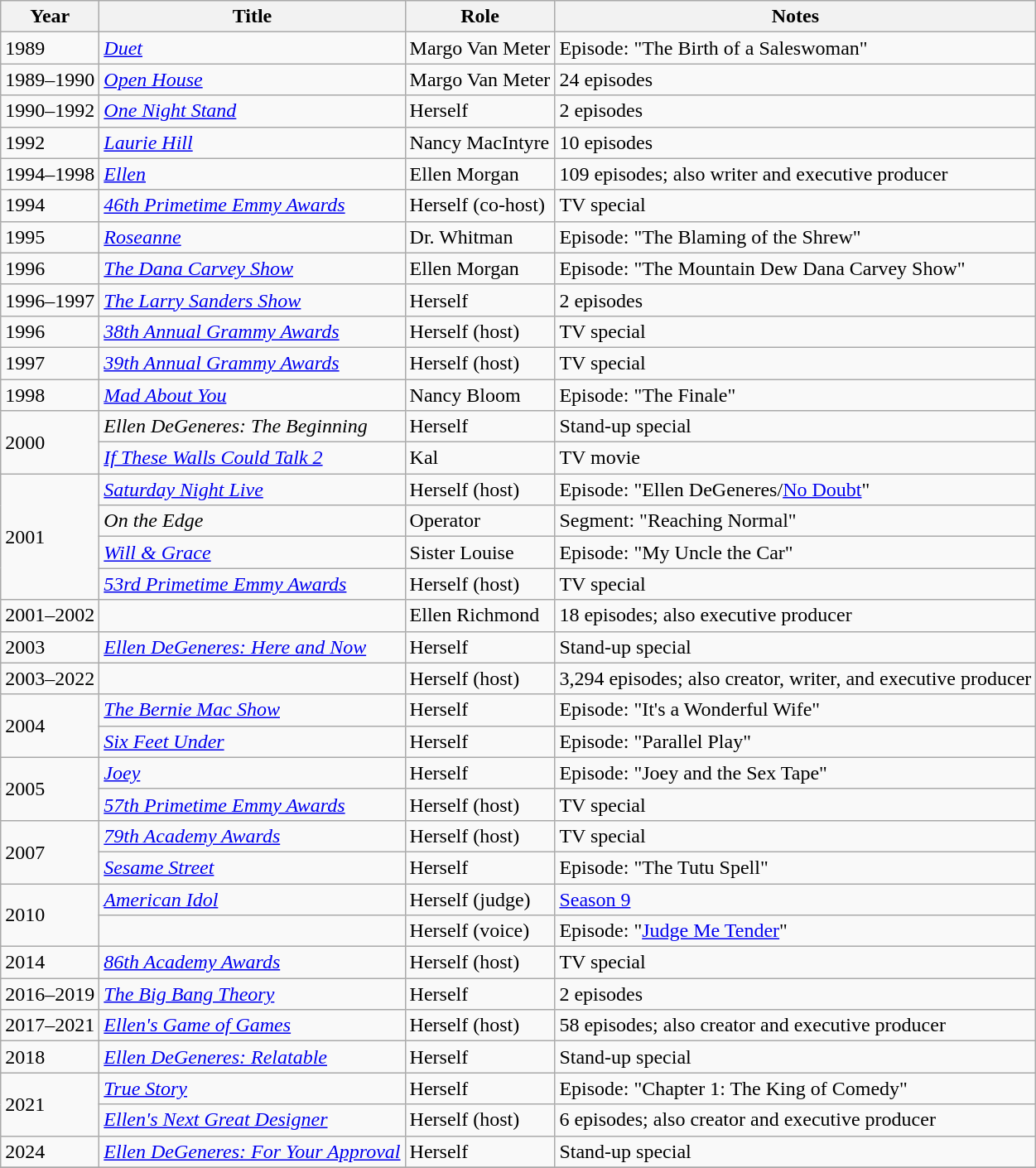<table class="wikitable sortable">
<tr>
<th>Year</th>
<th>Title</th>
<th>Role</th>
<th>Notes</th>
</tr>
<tr>
<td>1989</td>
<td><em><a href='#'>Duet</a></em></td>
<td>Margo Van Meter</td>
<td>Episode: "The Birth of a Saleswoman"</td>
</tr>
<tr>
<td>1989–1990</td>
<td><em><a href='#'>Open House</a></em></td>
<td>Margo Van Meter</td>
<td>24 episodes</td>
</tr>
<tr>
<td>1990–1992</td>
<td><em><a href='#'>One Night Stand</a></em></td>
<td>Herself</td>
<td>2 episodes</td>
</tr>
<tr>
<td>1992</td>
<td><em><a href='#'>Laurie Hill</a></em></td>
<td>Nancy MacIntyre</td>
<td>10 episodes</td>
</tr>
<tr>
<td>1994–1998</td>
<td><em><a href='#'>Ellen</a></em></td>
<td>Ellen Morgan</td>
<td>109 episodes; also writer and executive producer</td>
</tr>
<tr>
<td>1994</td>
<td><em><a href='#'>46th Primetime Emmy Awards</a></em></td>
<td>Herself (co-host)</td>
<td>TV special</td>
</tr>
<tr>
<td>1995</td>
<td><em><a href='#'>Roseanne</a></em></td>
<td>Dr. Whitman</td>
<td>Episode: "The Blaming of the Shrew"</td>
</tr>
<tr>
<td>1996</td>
<td><em><a href='#'>The Dana Carvey Show</a></em></td>
<td>Ellen Morgan</td>
<td>Episode: "The Mountain Dew Dana Carvey Show"</td>
</tr>
<tr>
<td>1996–1997</td>
<td><em><a href='#'>The Larry Sanders Show</a></em></td>
<td>Herself</td>
<td>2 episodes</td>
</tr>
<tr>
<td>1996</td>
<td><em><a href='#'>38th Annual Grammy Awards</a></em></td>
<td>Herself (host)</td>
<td>TV special</td>
</tr>
<tr>
<td>1997</td>
<td><em><a href='#'>39th Annual Grammy Awards</a></em></td>
<td>Herself (host)</td>
<td>TV special</td>
</tr>
<tr>
<td>1998</td>
<td><em><a href='#'>Mad About You</a></em></td>
<td>Nancy Bloom</td>
<td>Episode: "The Finale"</td>
</tr>
<tr>
<td rowspan=2>2000</td>
<td><em>Ellen DeGeneres: The Beginning</em></td>
<td>Herself</td>
<td>Stand-up special</td>
</tr>
<tr>
<td><em><a href='#'>If These Walls Could Talk 2</a></em></td>
<td>Kal</td>
<td>TV movie</td>
</tr>
<tr>
<td rowspan=4>2001</td>
<td><em><a href='#'>Saturday Night Live</a></em></td>
<td>Herself (host)</td>
<td>Episode: "Ellen DeGeneres/<a href='#'>No Doubt</a>"</td>
</tr>
<tr>
<td><em>On the Edge</em></td>
<td>Operator</td>
<td>Segment: "Reaching Normal"</td>
</tr>
<tr>
<td><em><a href='#'>Will & Grace</a></em></td>
<td>Sister Louise</td>
<td>Episode: "My Uncle the Car"</td>
</tr>
<tr>
<td><em><a href='#'>53rd Primetime Emmy Awards</a></em></td>
<td>Herself (host)</td>
<td>TV special</td>
</tr>
<tr>
<td>2001–2002</td>
<td><em></em></td>
<td>Ellen Richmond</td>
<td>18 episodes; also executive producer</td>
</tr>
<tr>
<td>2003</td>
<td><em><a href='#'>Ellen DeGeneres: Here and Now</a></em></td>
<td>Herself</td>
<td>Stand-up special</td>
</tr>
<tr>
<td>2003–2022</td>
<td><em></em></td>
<td>Herself (host)</td>
<td>3,294 episodes; also creator, writer, and executive producer</td>
</tr>
<tr>
<td rowspan=2>2004</td>
<td><em><a href='#'>The Bernie Mac Show</a></em></td>
<td>Herself</td>
<td>Episode: "It's a Wonderful Wife"</td>
</tr>
<tr>
<td><em><a href='#'>Six Feet Under</a></em></td>
<td>Herself</td>
<td>Episode: "Parallel Play"</td>
</tr>
<tr>
<td rowspan=2>2005</td>
<td><em><a href='#'>Joey</a></em></td>
<td>Herself</td>
<td>Episode: "Joey and the Sex Tape"</td>
</tr>
<tr>
<td><em><a href='#'>57th Primetime Emmy Awards</a></em></td>
<td>Herself (host)</td>
<td>TV special</td>
</tr>
<tr>
<td rowspan=2>2007</td>
<td><em><a href='#'>79th Academy Awards</a></em></td>
<td>Herself (host)</td>
<td>TV special</td>
</tr>
<tr>
<td><em><a href='#'>Sesame Street</a></em></td>
<td>Herself</td>
<td>Episode: "The Tutu Spell"</td>
</tr>
<tr>
<td rowspan=2>2010</td>
<td><em><a href='#'>American Idol</a></em></td>
<td>Herself (judge)</td>
<td><a href='#'>Season 9</a></td>
</tr>
<tr>
<td><em></em></td>
<td>Herself (voice)</td>
<td>Episode: "<a href='#'>Judge Me Tender</a>"</td>
</tr>
<tr>
<td>2014</td>
<td><em><a href='#'>86th Academy Awards</a></em></td>
<td>Herself (host)</td>
<td>TV special</td>
</tr>
<tr>
<td>2016–2019</td>
<td><em><a href='#'>The Big Bang Theory</a></em></td>
<td>Herself</td>
<td>2 episodes</td>
</tr>
<tr>
<td>2017–2021</td>
<td><em><a href='#'>Ellen's Game of Games</a></em></td>
<td>Herself (host)</td>
<td>58 episodes; also creator and executive producer</td>
</tr>
<tr>
<td>2018</td>
<td><em><a href='#'>Ellen DeGeneres: Relatable</a></em></td>
<td>Herself</td>
<td>Stand-up special</td>
</tr>
<tr>
<td rowspan=2>2021</td>
<td><em><a href='#'>True Story</a></em></td>
<td>Herself</td>
<td>Episode: "Chapter 1: The King of Comedy"</td>
</tr>
<tr>
<td><em><a href='#'>Ellen's Next Great Designer</a></em></td>
<td>Herself (host)</td>
<td>6 episodes; also creator and executive producer</td>
</tr>
<tr>
<td>2024</td>
<td><em><a href='#'>Ellen DeGeneres: For Your Approval</a></em></td>
<td>Herself</td>
<td>Stand-up special</td>
</tr>
<tr>
</tr>
</table>
